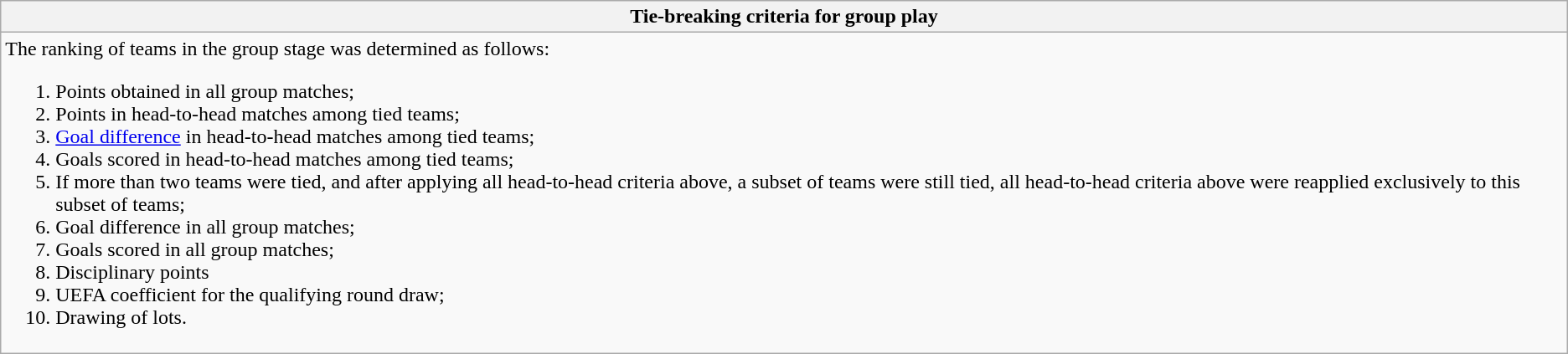<table class="wikitable collapsible collapsed">
<tr>
<th> Tie-breaking criteria for group play</th>
</tr>
<tr>
<td>The ranking of teams in the group stage was determined as follows:<br><ol><li>Points obtained in all group matches;</li><li>Points in head-to-head matches among tied teams;</li><li><a href='#'>Goal difference</a> in head-to-head matches among tied teams;</li><li>Goals scored in head-to-head matches among tied teams;</li><li>If more than two teams were tied, and after applying all head-to-head criteria above, a subset of teams were still tied, all head-to-head criteria above were reapplied exclusively to this subset of teams;</li><li>Goal difference in all group matches;</li><li>Goals scored in all group matches;</li><li>Disciplinary points </li><li>UEFA coefficient for the qualifying round draw;</li><li>Drawing of lots.</li></ol></td>
</tr>
</table>
